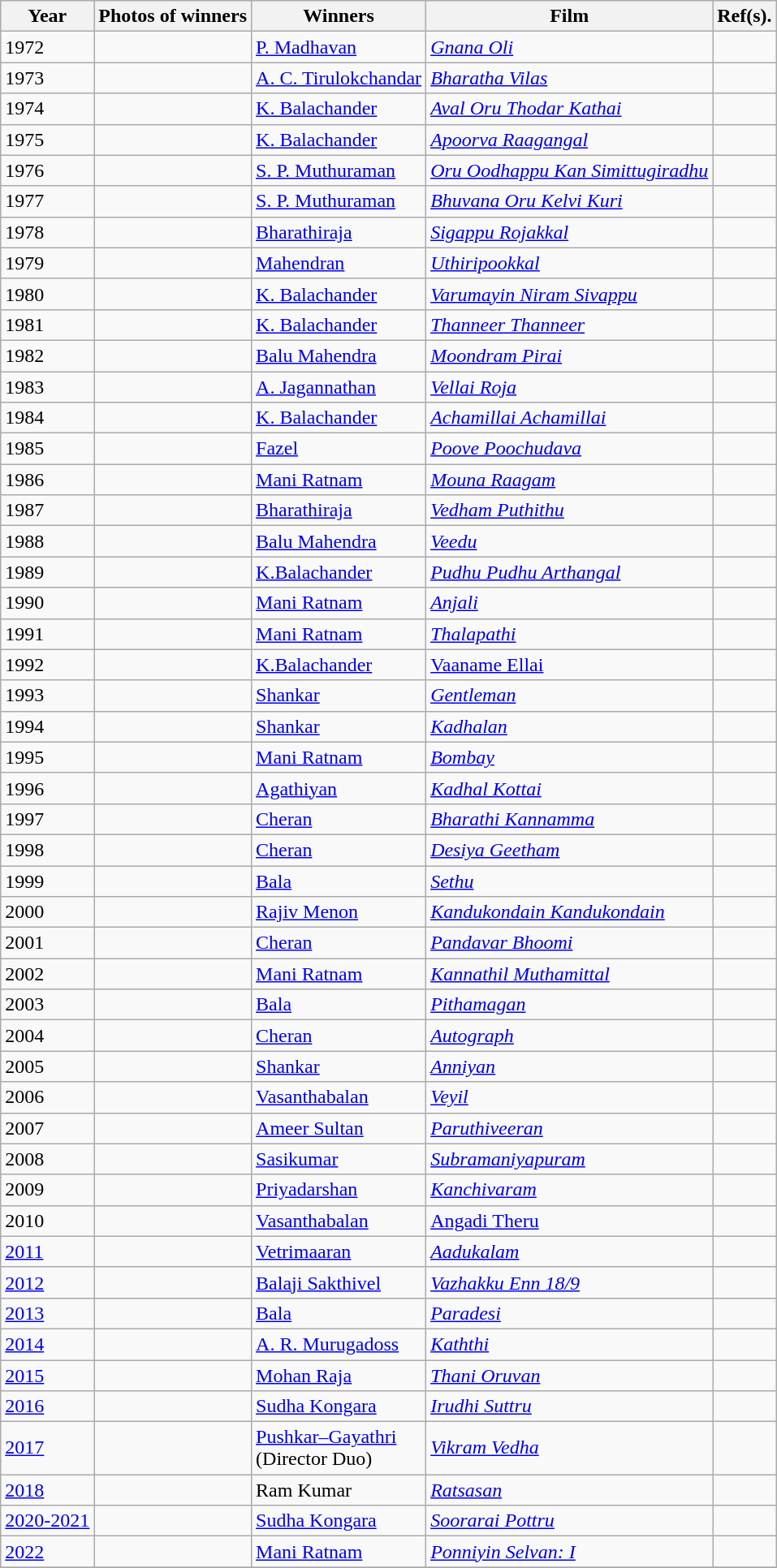<table class="wikitable sortable">
<tr>
<th>Year</th>
<th>Photos of winners</th>
<th>Winners</th>
<th>Film</th>
<th>Ref(s).</th>
</tr>
<tr>
<td>1972</td>
<td></td>
<td><a href='#'>P. Madhavan</a></td>
<td><em><a href='#'>Gnana Oli</a></em></td>
<td></td>
</tr>
<tr>
<td>1973</td>
<td></td>
<td><a href='#'>A. C. Tirulokchandar</a></td>
<td><em><a href='#'>Bharatha Vilas</a></em></td>
<td></td>
</tr>
<tr>
<td>1974</td>
<td></td>
<td><a href='#'>K. Balachander</a></td>
<td><em><a href='#'>Aval Oru Thodar Kathai</a></em></td>
<td></td>
</tr>
<tr>
<td>1975</td>
<td></td>
<td><a href='#'>K. Balachander</a></td>
<td><em><a href='#'>Apoorva Raagangal</a></em></td>
<td></td>
</tr>
<tr>
<td>1976</td>
<td></td>
<td><a href='#'>S. P. Muthuraman</a></td>
<td><em><a href='#'>Oru Oodhappu Kan Simittugiradhu</a></em></td>
<td></td>
</tr>
<tr>
<td>1977</td>
<td></td>
<td><a href='#'>S. P. Muthuraman</a></td>
<td><em><a href='#'>Bhuvana Oru Kelvi Kuri</a></em></td>
<td></td>
</tr>
<tr>
<td>1978</td>
<td></td>
<td><a href='#'>Bharathiraja</a></td>
<td><em><a href='#'>Sigappu Rojakkal</a></em></td>
<td></td>
</tr>
<tr>
<td>1979</td>
<td></td>
<td><a href='#'>Mahendran</a></td>
<td><em><a href='#'>Uthiripookkal</a></em></td>
<td></td>
</tr>
<tr>
<td>1980</td>
<td></td>
<td><a href='#'>K. Balachander</a></td>
<td><em><a href='#'>Varumayin Niram Sivappu</a></em></td>
<td></td>
</tr>
<tr>
<td>1981</td>
<td></td>
<td><a href='#'>K. Balachander</a></td>
<td><em><a href='#'>Thanneer Thanneer</a></em></td>
<td></td>
</tr>
<tr>
<td>1982</td>
<td></td>
<td><a href='#'>Balu Mahendra</a></td>
<td><em><a href='#'>Moondram Pirai</a></em></td>
<td></td>
</tr>
<tr>
<td>1983</td>
<td></td>
<td><a href='#'>A. Jagannathan</a></td>
<td><em><a href='#'>Vellai Roja</a></em></td>
<td></td>
</tr>
<tr>
<td>1984</td>
<td></td>
<td><a href='#'>K. Balachander</a></td>
<td><em><a href='#'>Achamillai Achamillai</a></em></td>
<td></td>
</tr>
<tr>
<td>1985</td>
<td></td>
<td><a href='#'>Fazel</a></td>
<td><em><a href='#'>Poove Poochudava</a></em></td>
<td></td>
</tr>
<tr>
<td>1986</td>
<td></td>
<td><a href='#'>Mani Ratnam</a></td>
<td><em><a href='#'>Mouna Raagam</a></em></td>
<td></td>
</tr>
<tr>
<td>1987</td>
<td></td>
<td><a href='#'>Bharathiraja</a></td>
<td><em><a href='#'>Vedham Puthithu</a></em></td>
<td></td>
</tr>
<tr>
<td>1988</td>
<td></td>
<td><a href='#'>Balu Mahendra</a></td>
<td><em><a href='#'>Veedu</a></em></td>
<td></td>
</tr>
<tr>
<td>1989</td>
<td></td>
<td><a href='#'>K.Balachander</a></td>
<td><em><a href='#'>Pudhu Pudhu Arthangal</a></em></td>
<td></td>
</tr>
<tr>
<td>1990</td>
<td></td>
<td><a href='#'>Mani Ratnam</a></td>
<td><em><a href='#'>Anjali</a></em></td>
<td></td>
</tr>
<tr>
<td>1991</td>
<td></td>
<td><a href='#'>Mani Ratnam</a></td>
<td><em><a href='#'>Thalapathi</a></em></td>
<td></td>
</tr>
<tr>
<td>1992</td>
<td></td>
<td><a href='#'>K.Balachander</a></td>
<td><a href='#'>Vaaname Ellai</a></td>
<td></td>
</tr>
<tr>
<td>1993</td>
<td></td>
<td><a href='#'>Shankar</a></td>
<td><em><a href='#'>Gentleman</a></em></td>
<td></td>
</tr>
<tr>
<td>1994</td>
<td></td>
<td><a href='#'>Shankar</a></td>
<td><em><a href='#'>Kadhalan</a></em></td>
<td></td>
</tr>
<tr>
<td>1995</td>
<td></td>
<td><a href='#'>Mani Ratnam</a></td>
<td><em><a href='#'>Bombay</a></em></td>
<td></td>
</tr>
<tr>
<td>1996</td>
<td></td>
<td><a href='#'>Agathiyan</a></td>
<td><em><a href='#'>Kadhal Kottai</a></em></td>
<td></td>
</tr>
<tr>
<td>1997</td>
<td></td>
<td><a href='#'>Cheran</a></td>
<td><em><a href='#'>Bharathi Kannamma</a></em></td>
<td></td>
</tr>
<tr>
<td>1998</td>
<td></td>
<td><a href='#'>Cheran</a></td>
<td><em><a href='#'>Desiya Geetham</a></em></td>
<td></td>
</tr>
<tr>
<td>1999</td>
<td></td>
<td><a href='#'>Bala</a></td>
<td><em><a href='#'>Sethu</a></em></td>
<td></td>
</tr>
<tr>
<td>2000</td>
<td></td>
<td><a href='#'>Rajiv Menon</a></td>
<td><em><a href='#'>Kandukondain Kandukondain</a></em></td>
<td></td>
</tr>
<tr>
<td>2001</td>
<td></td>
<td><a href='#'>Cheran</a></td>
<td><em><a href='#'>Pandavar Bhoomi</a></em></td>
<td></td>
</tr>
<tr>
<td>2002</td>
<td></td>
<td><a href='#'>Mani Ratnam</a></td>
<td><em><a href='#'>Kannathil Muthamittal</a></em></td>
<td></td>
</tr>
<tr>
<td>2003</td>
<td></td>
<td><a href='#'>Bala</a></td>
<td><em><a href='#'>Pithamagan</a></em></td>
<td></td>
</tr>
<tr>
<td>2004</td>
<td></td>
<td><a href='#'>Cheran</a></td>
<td><em><a href='#'>Autograph</a></em></td>
<td></td>
</tr>
<tr>
<td>2005</td>
<td></td>
<td><a href='#'>Shankar</a></td>
<td><em><a href='#'>Anniyan</a></em></td>
<td></td>
</tr>
<tr>
<td>2006</td>
<td></td>
<td><a href='#'>Vasanthabalan</a></td>
<td><em><a href='#'>Veyil</a></em></td>
<td></td>
</tr>
<tr>
<td>2007</td>
<td></td>
<td><a href='#'>Ameer Sultan</a></td>
<td><em><a href='#'>Paruthiveeran</a></em></td>
<td></td>
</tr>
<tr>
<td>2008</td>
<td></td>
<td><a href='#'>Sasikumar</a></td>
<td><em><a href='#'>Subramaniyapuram</a></em></td>
<td></td>
</tr>
<tr>
<td>2009</td>
<td></td>
<td><a href='#'>Priyadarshan</a></td>
<td><em><a href='#'>Kanchivaram</a></em></td>
<td></td>
</tr>
<tr>
<td>2010</td>
<td></td>
<td><a href='#'>Vasanthabalan</a></td>
<td><a href='#'>Angadi Theru</a></td>
<td></td>
</tr>
<tr>
<td><a href='#'>2011</a></td>
<td></td>
<td><a href='#'>Vetrimaaran</a></td>
<td><em><a href='#'>Aadukalam</a></em></td>
<td></td>
</tr>
<tr>
<td><a href='#'>2012</a></td>
<td></td>
<td><a href='#'>Balaji Sakthivel</a></td>
<td><em><a href='#'>Vazhakku Enn 18/9</a></em></td>
<td></td>
</tr>
<tr>
<td><a href='#'>2013</a></td>
<td></td>
<td><a href='#'>Bala</a></td>
<td><em><a href='#'>Paradesi</a></em></td>
<td></td>
</tr>
<tr>
<td><a href='#'>2014</a></td>
<td></td>
<td><a href='#'>A. R. Murugadoss</a></td>
<td><em><a href='#'>Kaththi</a></em></td>
<td></td>
</tr>
<tr>
<td><a href='#'>2015</a></td>
<td></td>
<td><a href='#'>Mohan Raja</a></td>
<td><em><a href='#'>Thani Oruvan</a></em></td>
<td></td>
</tr>
<tr>
<td><a href='#'>2016</a></td>
<td></td>
<td><a href='#'>Sudha Kongara</a></td>
<td><em><a href='#'>Irudhi Suttru</a></em></td>
<td></td>
</tr>
<tr>
<td><a href='#'>2017</a></td>
<td></td>
<td><a href='#'>Pushkar–Gayathri</a><br>(Director Duo)</td>
<td><em><a href='#'>Vikram Vedha</a></em></td>
<td></td>
</tr>
<tr>
<td><a href='#'>2018</a></td>
<td></td>
<td>Ram Kumar</td>
<td><em><a href='#'>Ratsasan</a></em></td>
<td></td>
</tr>
<tr>
<td><a href='#'>2020-2021</a></td>
<td></td>
<td><a href='#'>Sudha Kongara</a></td>
<td><em><a href='#'>Soorarai Pottru</a></em></td>
<td></td>
</tr>
<tr>
<td><a href='#'>2022</a></td>
<td></td>
<td><a href='#'>Mani Ratnam</a></td>
<td><em><a href='#'>Ponniyin Selvan: I</a></em></td>
<td></td>
</tr>
<tr>
</tr>
</table>
